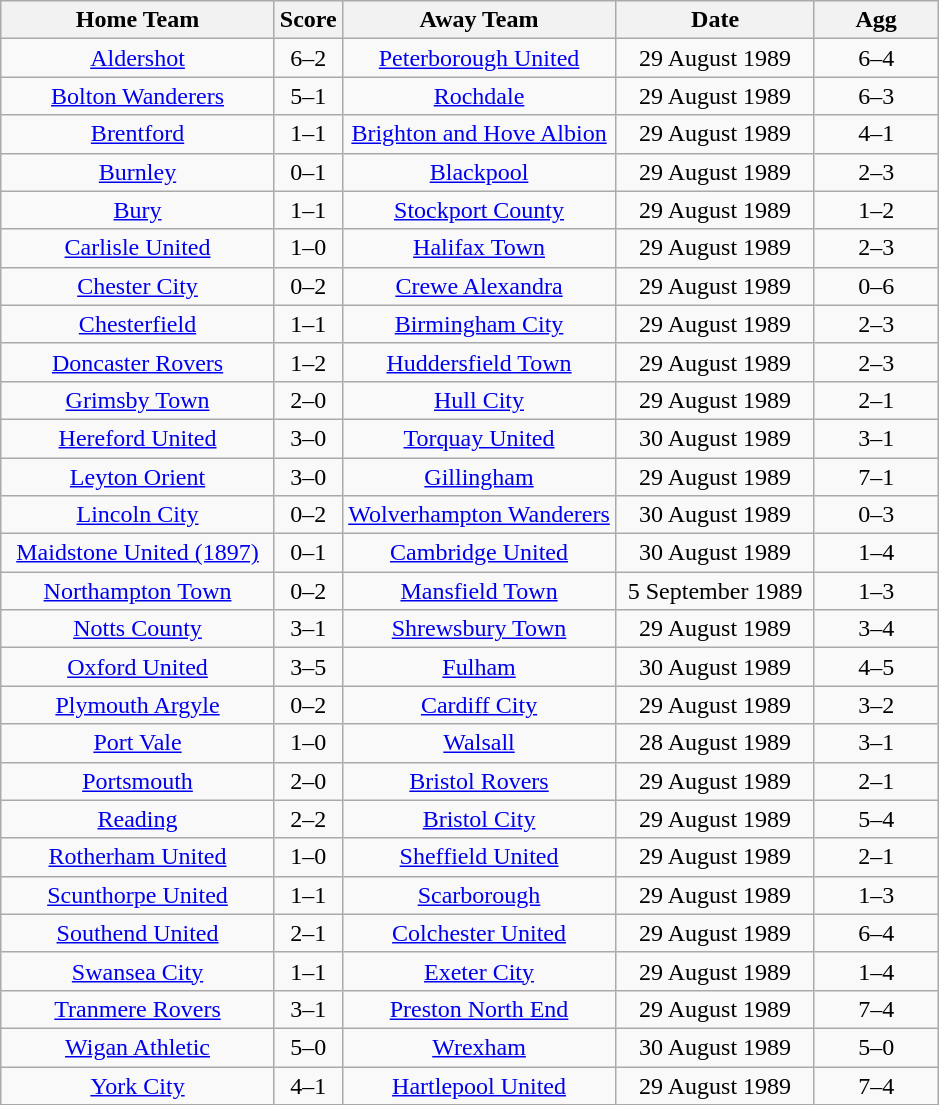<table class="wikitable" style="text-align:center;">
<tr>
<th width=175>Home Team</th>
<th width=20>Score</th>
<th width=175>Away Team</th>
<th width=125>Date</th>
<th width= 75>Agg</th>
</tr>
<tr>
<td><a href='#'>Aldershot</a></td>
<td>6–2</td>
<td><a href='#'>Peterborough United</a></td>
<td>29 August 1989</td>
<td>6–4</td>
</tr>
<tr>
<td><a href='#'>Bolton Wanderers</a></td>
<td>5–1</td>
<td><a href='#'>Rochdale</a></td>
<td>29 August 1989</td>
<td>6–3</td>
</tr>
<tr>
<td><a href='#'>Brentford</a></td>
<td>1–1</td>
<td><a href='#'>Brighton and Hove Albion</a></td>
<td>29 August 1989</td>
<td>4–1</td>
</tr>
<tr>
<td><a href='#'>Burnley</a></td>
<td>0–1</td>
<td><a href='#'>Blackpool</a></td>
<td>29 August 1989</td>
<td>2–3</td>
</tr>
<tr>
<td><a href='#'>Bury</a></td>
<td>1–1</td>
<td><a href='#'>Stockport County</a></td>
<td>29 August 1989</td>
<td>1–2</td>
</tr>
<tr>
<td><a href='#'>Carlisle United</a></td>
<td>1–0</td>
<td><a href='#'>Halifax Town</a></td>
<td>29 August 1989</td>
<td>2–3</td>
</tr>
<tr>
<td><a href='#'>Chester City</a></td>
<td>0–2</td>
<td><a href='#'>Crewe Alexandra</a></td>
<td>29 August 1989</td>
<td>0–6</td>
</tr>
<tr>
<td><a href='#'>Chesterfield</a></td>
<td>1–1</td>
<td><a href='#'>Birmingham City</a></td>
<td>29 August 1989</td>
<td>2–3</td>
</tr>
<tr>
<td><a href='#'>Doncaster Rovers</a></td>
<td>1–2</td>
<td><a href='#'>Huddersfield Town</a></td>
<td>29 August 1989</td>
<td>2–3</td>
</tr>
<tr>
<td><a href='#'>Grimsby Town</a></td>
<td>2–0</td>
<td><a href='#'>Hull City</a></td>
<td>29 August 1989</td>
<td>2–1</td>
</tr>
<tr>
<td><a href='#'>Hereford United</a></td>
<td>3–0</td>
<td><a href='#'>Torquay United</a></td>
<td>30 August 1989</td>
<td>3–1</td>
</tr>
<tr>
<td><a href='#'>Leyton Orient</a></td>
<td>3–0</td>
<td><a href='#'>Gillingham</a></td>
<td>29 August 1989</td>
<td>7–1</td>
</tr>
<tr>
<td><a href='#'>Lincoln City</a></td>
<td>0–2</td>
<td><a href='#'>Wolverhampton Wanderers</a></td>
<td>30 August 1989</td>
<td>0–3</td>
</tr>
<tr>
<td><a href='#'>Maidstone United (1897)</a></td>
<td>0–1</td>
<td><a href='#'>Cambridge United</a></td>
<td>30 August 1989</td>
<td>1–4</td>
</tr>
<tr>
<td><a href='#'>Northampton Town</a></td>
<td>0–2</td>
<td><a href='#'>Mansfield Town</a></td>
<td>5 September 1989</td>
<td>1–3</td>
</tr>
<tr>
<td><a href='#'>Notts County</a></td>
<td>3–1</td>
<td><a href='#'>Shrewsbury Town</a></td>
<td>29 August 1989</td>
<td>3–4</td>
</tr>
<tr>
<td><a href='#'>Oxford United</a></td>
<td>3–5</td>
<td><a href='#'>Fulham</a></td>
<td>30 August 1989</td>
<td>4–5</td>
</tr>
<tr>
<td><a href='#'>Plymouth Argyle</a></td>
<td>0–2</td>
<td><a href='#'>Cardiff City</a></td>
<td>29 August 1989</td>
<td>3–2</td>
</tr>
<tr>
<td><a href='#'>Port Vale</a></td>
<td>1–0</td>
<td><a href='#'>Walsall</a></td>
<td>28 August 1989</td>
<td>3–1</td>
</tr>
<tr>
<td><a href='#'>Portsmouth</a></td>
<td>2–0</td>
<td><a href='#'>Bristol Rovers</a></td>
<td>29 August 1989</td>
<td>2–1</td>
</tr>
<tr>
<td><a href='#'>Reading</a></td>
<td>2–2</td>
<td><a href='#'>Bristol City</a></td>
<td>29 August 1989</td>
<td>5–4</td>
</tr>
<tr>
<td><a href='#'>Rotherham United</a></td>
<td>1–0</td>
<td><a href='#'>Sheffield United</a></td>
<td>29 August 1989</td>
<td>2–1</td>
</tr>
<tr>
<td><a href='#'>Scunthorpe United</a></td>
<td>1–1</td>
<td><a href='#'>Scarborough</a></td>
<td>29 August 1989</td>
<td>1–3</td>
</tr>
<tr>
<td><a href='#'>Southend United</a></td>
<td>2–1</td>
<td><a href='#'>Colchester United</a></td>
<td>29 August 1989</td>
<td>6–4</td>
</tr>
<tr>
<td><a href='#'>Swansea City</a></td>
<td>1–1</td>
<td><a href='#'>Exeter City</a></td>
<td>29 August 1989</td>
<td>1–4</td>
</tr>
<tr>
<td><a href='#'>Tranmere Rovers</a></td>
<td>3–1</td>
<td><a href='#'>Preston North End</a></td>
<td>29 August 1989</td>
<td>7–4</td>
</tr>
<tr>
<td><a href='#'>Wigan Athletic</a></td>
<td>5–0</td>
<td><a href='#'>Wrexham</a></td>
<td>30 August 1989</td>
<td>5–0</td>
</tr>
<tr>
<td><a href='#'>York City</a></td>
<td>4–1</td>
<td><a href='#'>Hartlepool United</a></td>
<td>29 August 1989</td>
<td>7–4</td>
</tr>
<tr>
</tr>
</table>
